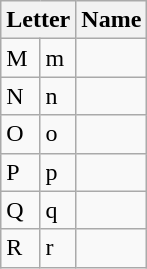<table class=wikitable>
<tr>
<th colspan=2>Letter</th>
<th>Name</th>
</tr>
<tr>
<td>M</td>
<td>m</td>
<td></td>
</tr>
<tr>
<td>N</td>
<td>n</td>
<td></td>
</tr>
<tr>
<td>O</td>
<td>o</td>
<td></td>
</tr>
<tr>
<td>P</td>
<td>p</td>
<td></td>
</tr>
<tr>
<td>Q</td>
<td>q</td>
<td></td>
</tr>
<tr>
<td>R</td>
<td>r</td>
<td></td>
</tr>
</table>
